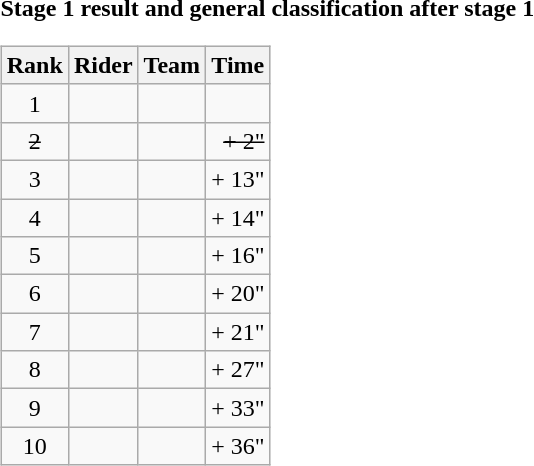<table>
<tr>
<td><strong>Stage 1 result and general classification after stage 1</strong><br><table class="wikitable">
<tr>
<th scope="col">Rank</th>
<th scope="col">Rider</th>
<th scope="col">Team</th>
<th scope="col">Time</th>
</tr>
<tr>
<td style="text-align:center;">1</td>
<td> </td>
<td></td>
<td style="text-align:right;"></td>
</tr>
<tr>
<td style="text-align:center;"><del>2</del></td>
<td><del></del></td>
<td><del></del></td>
<td style="text-align:right;"><del>+ 2"</del></td>
</tr>
<tr>
<td style="text-align:center;">3</td>
<td></td>
<td></td>
<td style="text-align:right;">+ 13"</td>
</tr>
<tr>
<td style="text-align:center;">4</td>
<td></td>
<td></td>
<td style="text-align:right;">+ 14"</td>
</tr>
<tr>
<td style="text-align:center;">5</td>
<td></td>
<td></td>
<td style="text-align:right;">+ 16"</td>
</tr>
<tr>
<td style="text-align:center;">6</td>
<td></td>
<td></td>
<td style="text-align:right;">+ 20"</td>
</tr>
<tr>
<td style="text-align:center;">7</td>
<td></td>
<td></td>
<td style="text-align:right;">+ 21"</td>
</tr>
<tr>
<td style="text-align:center;">8</td>
<td></td>
<td></td>
<td style="text-align:right;">+ 27"</td>
</tr>
<tr>
<td style="text-align:center;">9</td>
<td></td>
<td></td>
<td style="text-align:right;">+ 33"</td>
</tr>
<tr>
<td style="text-align:center;">10</td>
<td></td>
<td></td>
<td style="text-align:right;">+ 36"</td>
</tr>
</table>
</td>
</tr>
</table>
